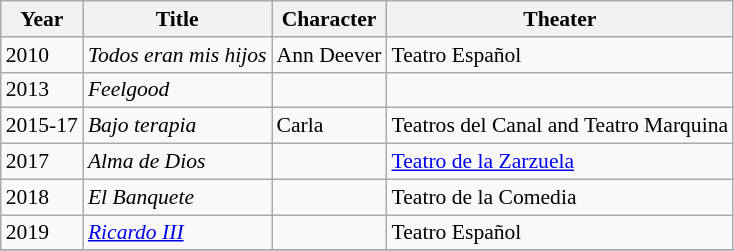<table class="wikitable" style="font-size: 90%;">
<tr>
<th>Year</th>
<th>Title</th>
<th>Character</th>
<th>Theater</th>
</tr>
<tr>
<td>2010</td>
<td><em>Todos eran mis hijos</em></td>
<td>Ann Deever</td>
<td>Teatro Español</td>
</tr>
<tr>
<td>2013</td>
<td><em>Feelgood</em></td>
<td></td>
<td></td>
</tr>
<tr>
<td>2015-17</td>
<td><em>Bajo terapia</em></td>
<td>Carla</td>
<td>Teatros del Canal and Teatro Marquina</td>
</tr>
<tr>
<td>2017</td>
<td><em>Alma de Dios</em></td>
<td></td>
<td><a href='#'>Teatro de la Zarzuela</a></td>
</tr>
<tr>
<td>2018</td>
<td><em>El Banquete</em></td>
<td></td>
<td>Teatro de la Comedia</td>
</tr>
<tr>
<td>2019</td>
<td><em><a href='#'>Ricardo III</a></em></td>
<td></td>
<td>Teatro Español</td>
</tr>
<tr>
</tr>
</table>
